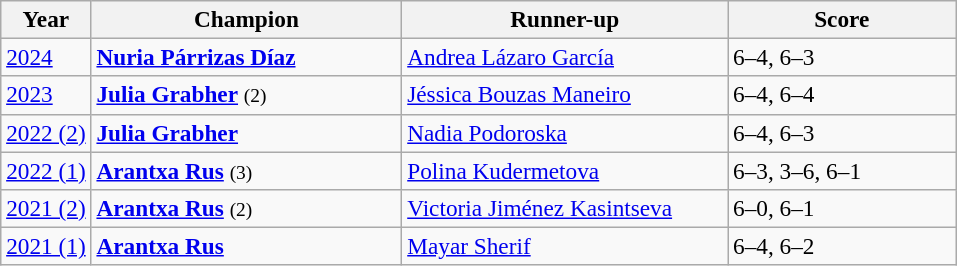<table class="wikitable" style="font-size:97%">
<tr>
<th>Year</th>
<th width="200">Champion</th>
<th width="210">Runner-up</th>
<th width="145">Score</th>
</tr>
<tr>
<td><a href='#'>2024</a></td>
<td> <strong><a href='#'>Nuria Párrizas Díaz</a></strong></td>
<td> <a href='#'>Andrea Lázaro García</a></td>
<td>6–4, 6–3</td>
</tr>
<tr>
<td><a href='#'>2023</a></td>
<td> <strong><a href='#'>Julia Grabher</a></strong> <small>(2)</small></td>
<td> <a href='#'>Jéssica Bouzas Maneiro</a></td>
<td>6–4, 6–4</td>
</tr>
<tr>
<td><a href='#'>2022 (2)</a></td>
<td> <strong><a href='#'>Julia Grabher</a></strong></td>
<td> <a href='#'>Nadia Podoroska</a></td>
<td>6–4, 6–3</td>
</tr>
<tr>
<td><a href='#'>2022 (1)</a></td>
<td> <strong><a href='#'>Arantxa Rus</a></strong> <small>(3)</small></td>
<td> <a href='#'>Polina Kudermetova</a></td>
<td>6–3, 3–6, 6–1</td>
</tr>
<tr>
<td><a href='#'>2021 (2)</a></td>
<td> <strong><a href='#'>Arantxa Rus</a></strong> <small>(2)</small></td>
<td> <a href='#'>Victoria Jiménez Kasintseva</a></td>
<td>6–0, 6–1</td>
</tr>
<tr>
<td><a href='#'>2021 (1)</a></td>
<td> <strong><a href='#'>Arantxa Rus</a></strong></td>
<td> <a href='#'>Mayar Sherif</a></td>
<td>6–4, 6–2</td>
</tr>
</table>
